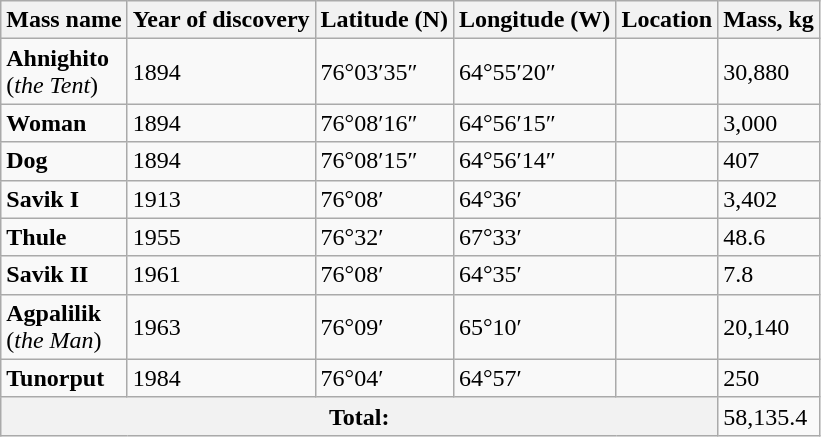<table class="wikitable sortable">
<tr>
<th>Mass name</th>
<th>Year of discovery</th>
<th>Latitude (N)</th>
<th>Longitude (W)</th>
<th class="unsortable">Location</th>
<th>Mass, kg</th>
</tr>
<tr>
<td><strong>Ahnighito</strong><br>(<em>the Tent</em>)</td>
<td>1894</td>
<td>76°03′35″</td>
<td>64°55′20″</td>
<td></td>
<td>30,880</td>
</tr>
<tr>
<td><strong>Woman</strong></td>
<td>1894</td>
<td>76°08′16″</td>
<td>64°56′15″</td>
<td></td>
<td>3,000</td>
</tr>
<tr>
<td><strong>Dog</strong></td>
<td>1894</td>
<td>76°08′15″</td>
<td>64°56′14″</td>
<td></td>
<td>407</td>
</tr>
<tr>
<td><strong>Savik I</strong></td>
<td>1913</td>
<td>76°08′</td>
<td>64°36′</td>
<td></td>
<td>3,402</td>
</tr>
<tr>
<td><strong>Thule</strong></td>
<td>1955</td>
<td>76°32′</td>
<td>67°33′</td>
<td></td>
<td>48.6</td>
</tr>
<tr>
<td><strong>Savik II</strong></td>
<td>1961</td>
<td>76°08′</td>
<td>64°35′</td>
<td></td>
<td>7.8</td>
</tr>
<tr>
<td><strong>Agpalilik</strong><br>(<em>the Man</em>)</td>
<td>1963</td>
<td>76°09′</td>
<td>65°10′</td>
<td></td>
<td>20,140</td>
</tr>
<tr>
<td><strong>Tunorput</strong></td>
<td>1984</td>
<td>76°04′</td>
<td>64°57′</td>
<td></td>
<td>250</td>
</tr>
<tr class=sortbottom>
<th scope=row colspan=5>Total:</th>
<td>58,135.4</td>
</tr>
</table>
